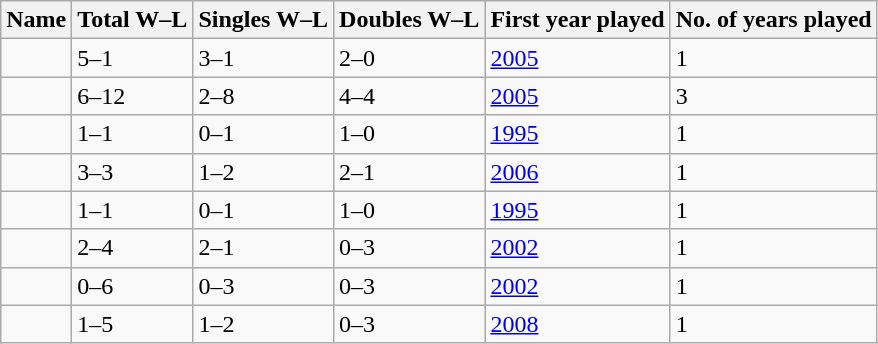<table class="sortable wikitable">
<tr>
<th>Name</th>
<th>Total W–L</th>
<th>Singles W–L</th>
<th>Doubles W–L</th>
<th>First year played</th>
<th>No. of years played</th>
</tr>
<tr>
<td></td>
<td>5–1</td>
<td>3–1</td>
<td>2–0</td>
<td><a href='#'>2005</a></td>
<td>1</td>
</tr>
<tr>
<td></td>
<td>6–12</td>
<td>2–8</td>
<td>4–4</td>
<td><a href='#'>2005</a></td>
<td>3</td>
</tr>
<tr>
<td></td>
<td>1–1</td>
<td>0–1</td>
<td>1–0</td>
<td><a href='#'>1995</a></td>
<td>1</td>
</tr>
<tr>
<td></td>
<td>3–3</td>
<td>1–2</td>
<td>2–1</td>
<td><a href='#'>2006</a></td>
<td>1</td>
</tr>
<tr>
<td></td>
<td>1–1</td>
<td>0–1</td>
<td>1–0</td>
<td><a href='#'>1995</a></td>
<td>1</td>
</tr>
<tr>
<td></td>
<td>2–4</td>
<td>2–1</td>
<td>0–3</td>
<td><a href='#'>2002</a></td>
<td>1</td>
</tr>
<tr>
<td></td>
<td>0–6</td>
<td>0–3</td>
<td>0–3</td>
<td><a href='#'>2002</a></td>
<td>1</td>
</tr>
<tr>
<td></td>
<td>1–5</td>
<td>1–2</td>
<td>0–3</td>
<td><a href='#'>2008</a></td>
<td>1</td>
</tr>
</table>
